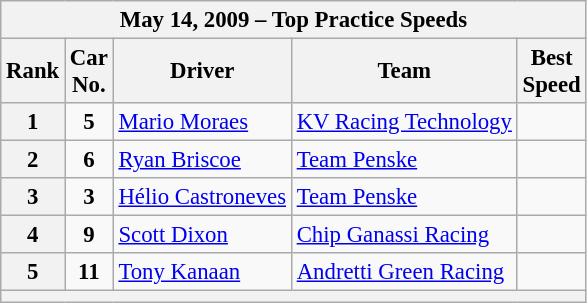<table class="wikitable" style="font-size:95%;">
<tr>
<th colspan=5>May 14, 2009 – Top Practice Speeds</th>
</tr>
<tr>
<th>Rank</th>
<th>Car<br>No.</th>
<th>Driver</th>
<th>Team</th>
<th>Best<br>Speed</th>
</tr>
<tr>
<th>1</th>
<td align=center><strong>5</strong></td>
<td> <a href='#'>Mario Moraes</a></td>
<td><a href='#'>KV Racing Technology</a></td>
<td align=center></td>
</tr>
<tr>
<th>2</th>
<td align=center><strong>6</strong></td>
<td> <a href='#'>Ryan Briscoe</a></td>
<td><a href='#'>Team Penske</a></td>
<td align=center></td>
</tr>
<tr>
<th>3</th>
<td align=center><strong>3</strong></td>
<td> <a href='#'>Hélio Castroneves</a></td>
<td><a href='#'>Team Penske</a></td>
<td align=center></td>
</tr>
<tr>
<th>4</th>
<td align=center><strong>9</strong></td>
<td> <a href='#'>Scott Dixon</a></td>
<td><a href='#'>Chip Ganassi Racing</a></td>
<td align=center></td>
</tr>
<tr>
<th>5</th>
<td align=center><strong>11</strong></td>
<td> <a href='#'>Tony Kanaan</a></td>
<td><a href='#'>Andretti Green Racing</a></td>
<td align=center></td>
</tr>
<tr>
<th colspan=5></th>
</tr>
</table>
